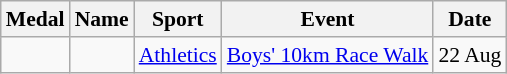<table class="wikitable sortable" style="font-size:90%">
<tr>
<th>Medal</th>
<th>Name</th>
<th>Sport</th>
<th>Event</th>
<th>Date</th>
</tr>
<tr>
<td></td>
<td></td>
<td><a href='#'>Athletics</a></td>
<td><a href='#'>Boys' 10km Race Walk</a></td>
<td>22 Aug</td>
</tr>
</table>
